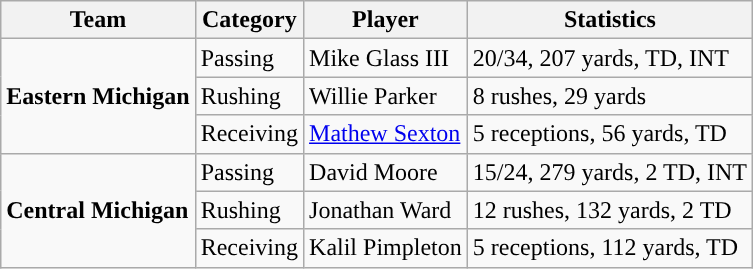<table class="wikitable" style="float: left;">
<tr>
<th>Team</th>
<th>Category</th>
<th>Player</th>
<th>Statistics</th>
</tr>
<tr>
<td rowspan=3><strong>Eastern Michigan</strong></td>
<td>Passing</td>
<td>Mike Glass III</td>
<td>20/34, 207 yards, TD, INT</td>
</tr>
<tr>
<td>Rushing</td>
<td>Willie Parker</td>
<td>8 rushes, 29 yards</td>
</tr>
<tr>
<td>Receiving</td>
<td><a href='#'>Mathew Sexton</a></td>
<td>5 receptions, 56 yards, TD</td>
</tr>
<tr>
<td rowspan=3><strong>Central Michigan</strong></td>
<td>Passing</td>
<td>David Moore</td>
<td>15/24, 279 yards, 2 TD, INT</td>
</tr>
<tr>
<td>Rushing</td>
<td>Jonathan Ward</td>
<td>12 rushes, 132 yards, 2 TD</td>
</tr>
<tr>
<td>Receiving</td>
<td>Kalil Pimpleton</td>
<td>5 receptions, 112 yards, TD</td>
</tr>
</table>
